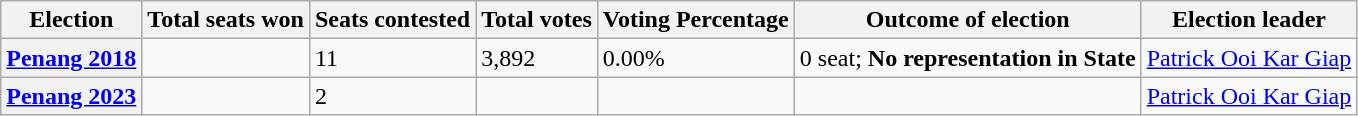<table class="wikitable">
<tr>
<th>Election</th>
<th>Total seats won</th>
<th>Seats contested</th>
<th>Total votes</th>
<th>Voting Percentage</th>
<th>Outcome of election</th>
<th>Election leader</th>
</tr>
<tr>
<th><a href='#'>Penang 2018</a></th>
<td></td>
<td>11</td>
<td>3,892</td>
<td>0.00%</td>
<td>0 seat; <strong>No representation in State</strong></td>
<td><a href='#'>Patrick Ooi Kar Giap</a></td>
</tr>
<tr>
<th><a href='#'>Penang 2023</a></th>
<td></td>
<td>2</td>
<td></td>
<td></td>
<td></td>
<td><a href='#'>Patrick Ooi Kar Giap</a></td>
</tr>
</table>
